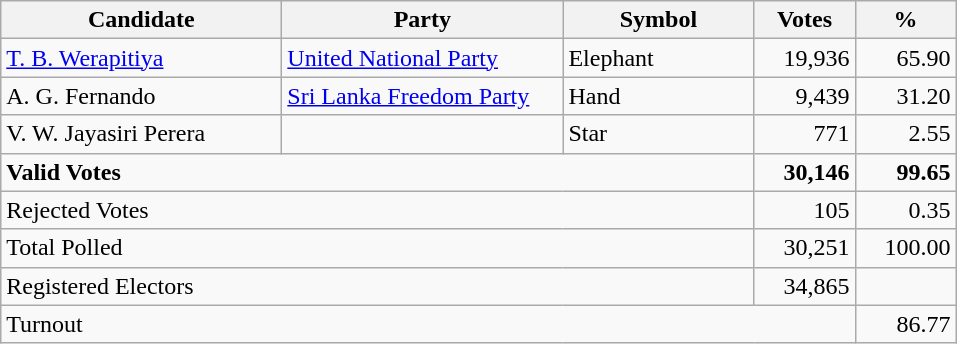<table class="wikitable" border="1" style="text-align:right;">
<tr>
<th align=left width="180">Candidate</th>
<th align=left width="180">Party</th>
<th align=left width="120">Symbol</th>
<th align=left width="60">Votes</th>
<th align=left width="60">%</th>
</tr>
<tr>
<td align=left><a href='#'>T. B. Werapitiya</a></td>
<td align=left><a href='#'>United National Party</a></td>
<td align=left>Elephant</td>
<td align=right>19,936</td>
<td align=right>65.90</td>
</tr>
<tr>
<td align=left>A. G. Fernando</td>
<td align=left><a href='#'>Sri Lanka Freedom Party</a></td>
<td align=left>Hand</td>
<td align=right>9,439</td>
<td align=right>31.20</td>
</tr>
<tr>
<td align=left>V. W. Jayasiri Perera</td>
<td align=left></td>
<td align=left>Star</td>
<td align=right>771</td>
<td align=right>2.55</td>
</tr>
<tr>
<td align=left colspan=3><strong>Valid Votes</strong></td>
<td align=right><strong>30,146</strong></td>
<td align=right><strong>99.65</strong></td>
</tr>
<tr>
<td align=left colspan=3>Rejected Votes</td>
<td align=right>105</td>
<td align=right>0.35</td>
</tr>
<tr>
<td align=left colspan=3>Total Polled</td>
<td align=right>30,251</td>
<td align=right>100.00</td>
</tr>
<tr>
<td align=left colspan=3>Registered Electors</td>
<td align=right>34,865</td>
<td></td>
</tr>
<tr>
<td align=left colspan=4>Turnout</td>
<td align=right>86.77</td>
</tr>
</table>
